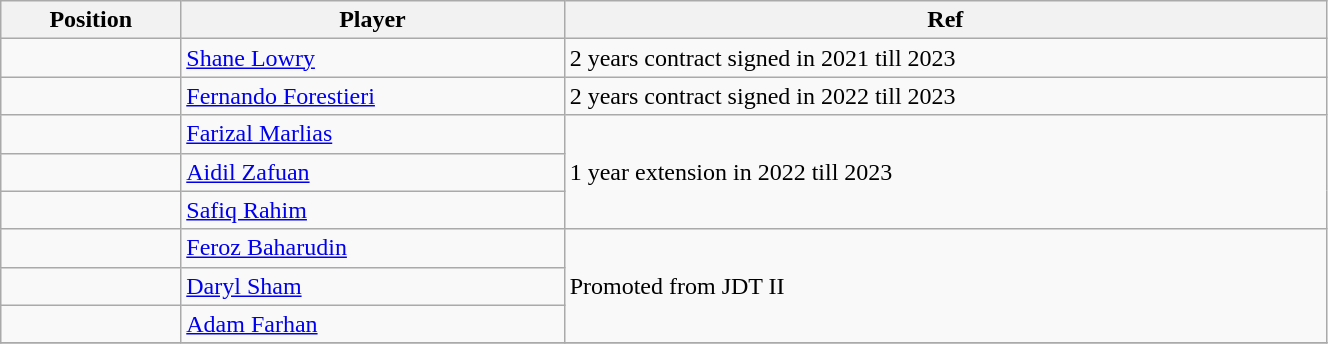<table class="wikitable sortable" style="width:70%; text-align:left;">
<tr>
<th>Position</th>
<th>Player</th>
<th>Ref</th>
</tr>
<tr>
<td></td>
<td> <a href='#'>Shane Lowry</a></td>
<td>2 years contract signed in 2021 till 2023 </td>
</tr>
<tr>
<td></td>
<td> <a href='#'>Fernando Forestieri</a></td>
<td>2 years contract signed in 2022 till 2023 </td>
</tr>
<tr>
<td></td>
<td> <a href='#'>Farizal Marlias</a></td>
<td " rowspan="3">1 year extension in 2022 till 2023</td>
</tr>
<tr>
<td></td>
<td> <a href='#'>Aidil Zafuan</a></td>
</tr>
<tr>
<td></td>
<td> <a href='#'>Safiq Rahim</a></td>
</tr>
<tr>
<td></td>
<td> <a href='#'>Feroz Baharudin</a></td>
<td " rowspan="3">Promoted from JDT II</td>
</tr>
<tr>
<td></td>
<td> <a href='#'>Daryl Sham</a></td>
</tr>
<tr>
<td></td>
<td> <a href='#'>Adam Farhan</a></td>
</tr>
<tr>
</tr>
</table>
